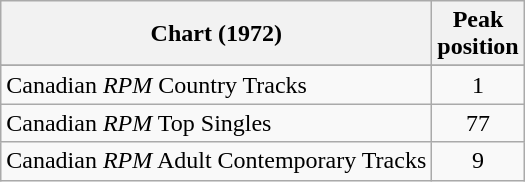<table class="wikitable sortable">
<tr>
<th align="left">Chart (1972)</th>
<th style="text-align:center;">Peak<br>position</th>
</tr>
<tr>
</tr>
<tr>
</tr>
<tr>
</tr>
<tr>
<td align="left">Canadian <em>RPM</em> Country Tracks</td>
<td style="text-align:center;">1</td>
</tr>
<tr>
<td align="left">Canadian <em>RPM</em> Top Singles</td>
<td style="text-align:center;">77</td>
</tr>
<tr>
<td align="left">Canadian <em>RPM</em> Adult Contemporary Tracks</td>
<td style="text-align:center;">9</td>
</tr>
</table>
